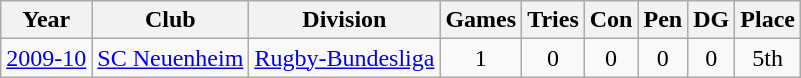<table class="wikitable">
<tr>
<th>Year</th>
<th>Club</th>
<th>Division</th>
<th>Games</th>
<th>Tries</th>
<th>Con</th>
<th>Pen</th>
<th>DG</th>
<th>Place</th>
</tr>
<tr align="center">
<td><a href='#'>2009-10</a></td>
<td><a href='#'>SC Neuenheim</a></td>
<td><a href='#'>Rugby-Bundesliga</a></td>
<td>1</td>
<td>0</td>
<td>0</td>
<td>0</td>
<td>0</td>
<td>5th</td>
</tr>
</table>
